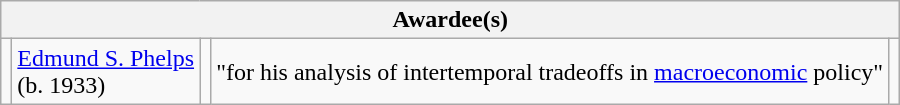<table class="wikitable">
<tr>
<th colspan="5">Awardee(s)</th>
</tr>
<tr>
<td></td>
<td><a href='#'>Edmund S. Phelps</a><br>(b. 1933)</td>
<td></td>
<td>"for his analysis of intertemporal tradeoffs in <a href='#'>macroeconomic</a> policy"</td>
<td></td>
</tr>
</table>
